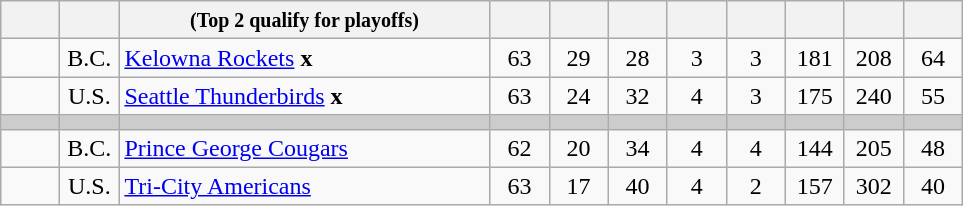<table class="wikitable sortable">
<tr>
<th style="width:2em"></th>
<th style="width:2em;"></th>
<th style="width:15em;" class="unsortable"><small>(Top 2 qualify for playoffs)</small></th>
<th style="width:2em;"></th>
<th style="width:2em;"></th>
<th style="width:2em;"></th>
<th style="width:2em;"></th>
<th style="width:2em;"></th>
<th style="width:2em;"></th>
<th style="width:2em;"></th>
<th style="width:2em;"></th>
</tr>
<tr style="font-weight: ; text-align: center;">
<td></td>
<td>B.C.</td>
<td style="text-align:left;"><a href='#'>Kelowna Rockets</a> <strong>x</strong></td>
<td>63</td>
<td>29</td>
<td>28</td>
<td>3</td>
<td>3</td>
<td>181</td>
<td>208</td>
<td>64</td>
</tr>
<tr style="text-align: center;">
<td></td>
<td>U.S.</td>
<td style="text-align:left;"><a href='#'>Seattle Thunderbirds</a> <strong>x</strong></td>
<td>63</td>
<td>24</td>
<td>32</td>
<td>4</td>
<td>3</td>
<td>175</td>
<td>240</td>
<td>55</td>
</tr>
<tr style="color:#cccccc;background-color:#cccccc">
<td style="height:2px"></td>
<td></td>
<td></td>
<td></td>
<td></td>
<td></td>
<td></td>
<td></td>
<td></td>
<td></td>
<td></td>
</tr>
<tr style="font-weight: ; text-align: center;">
<td></td>
<td>B.C.</td>
<td style="text-align:left;"><a href='#'>Prince George Cougars</a></td>
<td>62</td>
<td>20</td>
<td>34</td>
<td>4</td>
<td>4</td>
<td>144</td>
<td>205</td>
<td>48</td>
</tr>
<tr style="font-weight: ; text-align: center;">
<td></td>
<td>U.S.</td>
<td style="text-align:left;"><a href='#'>Tri-City Americans</a></td>
<td>63</td>
<td>17</td>
<td>40</td>
<td>4</td>
<td>2</td>
<td>157</td>
<td>302</td>
<td>40</td>
</tr>
</table>
